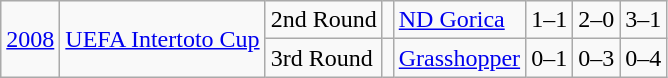<table class="wikitable">
<tr>
<td rowspan=2><a href='#'>2008</a></td>
<td rowspan=2><a href='#'>UEFA Intertoto Cup</a></td>
<td>2nd Round</td>
<td></td>
<td><a href='#'>ND Gorica</a></td>
<td>1–1</td>
<td>2–0</td>
<td>3–1</td>
</tr>
<tr>
<td>3rd Round</td>
<td></td>
<td><a href='#'>Grasshopper</a></td>
<td>0–1</td>
<td>0–3</td>
<td>0–4</td>
</tr>
</table>
